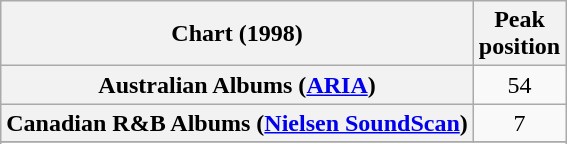<table class="wikitable sortable plainrowheaders">
<tr>
<th>Chart (1998)</th>
<th>Peak<br>position</th>
</tr>
<tr>
<th scope="row">Australian Albums (<a href='#'>ARIA</a>)</th>
<td align="center">54</td>
</tr>
<tr>
<th scope="row">Canadian R&B Albums (<a href='#'>Nielsen SoundScan</a>)</th>
<td style="text-align:center;">7</td>
</tr>
<tr>
</tr>
<tr>
</tr>
<tr>
</tr>
<tr>
</tr>
<tr>
</tr>
<tr>
</tr>
<tr>
</tr>
<tr>
</tr>
<tr>
</tr>
<tr>
</tr>
<tr>
</tr>
<tr>
</tr>
<tr>
</tr>
</table>
